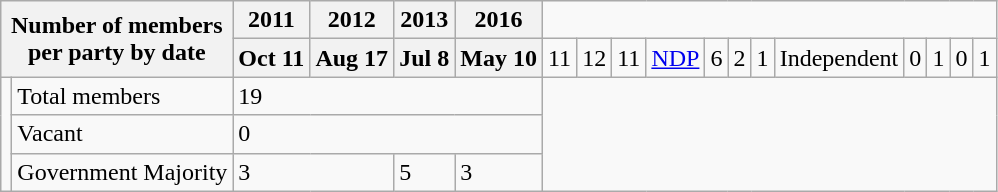<table class="wikitable">
<tr>
<th colspan=2 rowspan=2>Number of members<br>per party by date</th>
<th>2011</th>
<th>2012</th>
<th>2013</th>
<th>2016</th>
</tr>
<tr>
<th>Oct 11</th>
<th>Aug 17</th>
<th>Jul 8</th>
<th>May 10<br></th>
<td colspan=2>11</td>
<td>12</td>
<td>11<br></td>
<td><a href='#'>NDP</a></td>
<td colspan=4>6<br></td>
<td>2</td>
<td colspan=3>1<br></td>
<td>Independent</td>
<td>0</td>
<td>1</td>
<td>0</td>
<td>1</td>
</tr>
<tr>
<td rowspan=3></td>
<td>Total members</td>
<td colspan=4>19</td>
</tr>
<tr>
<td>Vacant</td>
<td colspan=4>0</td>
</tr>
<tr>
<td>Government Majority</td>
<td colspan=2>3</td>
<td>5</td>
<td>3</td>
</tr>
</table>
